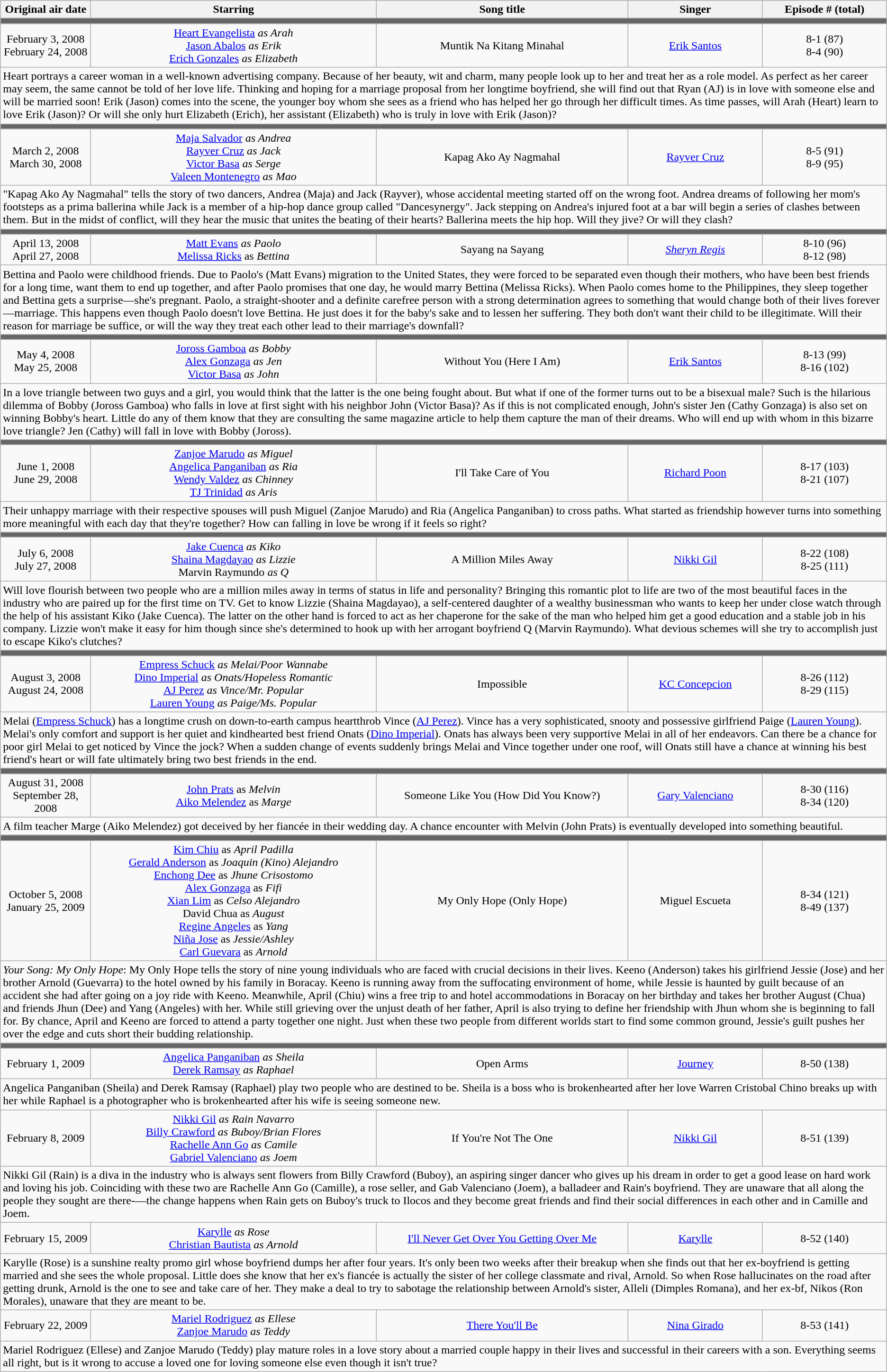<table class="wikitable">
<tr>
<th width=120px>Original air date</th>
<th>Starring</th>
<th>Song title</th>
<th>Singer</th>
<th>Episode # (total)</th>
</tr>
<tr bgcolor="#666">
<td colspan="6"></td>
</tr>
<tr>
<td align="center">February 3, 2008 <br> February 24, 2008 <br></td>
<td align="center"><a href='#'>Heart Evangelista</a> <em>as Arah</em><br><a href='#'>Jason Abalos</a> <em>as Erik</em><br> <a href='#'>Erich Gonzales</a> <em>as Elizabeth</em></td>
<td align="center">Muntik Na Kitang Minahal</td>
<td align="center"><a href='#'>Erik Santos</a></td>
<td align="center">8-1 (87) <br> 8-4 (90)</td>
</tr>
<tr>
<td colspan="5">Heart portrays a career woman in a well-known advertising company. Because of her beauty, wit and charm, many people look up to her and treat her as a role model. As perfect as her career may seem, the same cannot be told of her love life. Thinking and hoping for a marriage proposal from her longtime boyfriend, she will find out that Ryan (AJ) is in love with someone else and will be married soon! Erik (Jason) comes into the scene, the younger boy whom she sees as a friend who has helped her go through her difficult times. As time passes, will Arah (Heart) learn to love Erik (Jason)? Or will she only hurt Elizabeth (Erich), her assistant (Elizabeth) who is truly in love with Erik (Jason)?</td>
</tr>
<tr bgcolor="#666">
<td colspan="6"></td>
</tr>
<tr>
<td align="center">March 2, 2008 <br> March 30, 2008</td>
<td align="center"><a href='#'>Maja Salvador</a> <em>as Andrea</em> <br><a href='#'>Rayver Cruz</a> <em>as Jack</em><br> <a href='#'>Victor Basa</a> <em>as Serge</em><br> <a href='#'>Valeen Montenegro</a> <em>as Mao</em></td>
<td align="center">Kapag Ako Ay Nagmahal</td>
<td align="center"><a href='#'>Rayver Cruz</a></td>
<td align="center">8-5 (91)<br> 8-9 (95)</td>
</tr>
<tr>
<td colspan="5">"Kapag Ako Ay Nagmahal" tells the story of two dancers, Andrea (Maja) and Jack (Rayver), whose accidental meeting started off on the wrong foot. Andrea dreams of following her mom's footsteps as a prima ballerina while Jack is a member of a hip-hop dance group called "Dancesynergy". Jack stepping on Andrea's injured foot at a bar will begin a series of clashes between them. But in the midst of conflict, will they hear the music that unites the beating of their hearts? Ballerina meets the hip hop. Will they jive? Or will they clash?</td>
</tr>
<tr bgcolor="#666">
<td colspan="6"></td>
</tr>
<tr>
<td align="center">April 13, 2008 <br> April 27, 2008</td>
<td align="center"><a href='#'>Matt Evans</a> <em>as Paolo</em> <br> <a href='#'>Melissa Ricks</a> as <em>Bettina</em> <br></td>
<td align="center">Sayang na Sayang</td>
<td align="center"><em><a href='#'>Sheryn Regis</a></em></td>
<td align="center">8-10 (96)<br>8-12 (98)</td>
</tr>
<tr>
<td colspan="5">Bettina and Paolo were childhood friends. Due to Paolo's (Matt Evans) migration to the United States, they were forced to be separated even though their mothers, who have been best friends for a long time, want them to end up together, and after Paolo promises that one day, he would marry Bettina (Melissa Ricks). When Paolo comes home to the Philippines, they sleep together and Bettina gets a surprise—she's pregnant. Paolo, a straight-shooter and a definite carefree person with a strong determination agrees to something that would change both of their lives forever—marriage. This happens even though Paolo doesn't love Bettina. He just does it for the baby's sake and to lessen her suffering. They both don't want their child to be illegitimate. Will their reason for marriage be suffice, or will the way they treat each other lead to their marriage's downfall?</td>
</tr>
<tr bgcolor="#666">
<td colspan="6"></td>
</tr>
<tr>
<td align="center">May 4, 2008 <br> May 25, 2008</td>
<td align="center"><a href='#'>Joross Gamboa</a> <em>as Bobby</em> <br><a href='#'>Alex Gonzaga</a> <em>as Jen</em><br> <a href='#'>Victor Basa</a> <em>as John</em></td>
<td align="center">Without You (Here I Am)</td>
<td align="center"><a href='#'>Erik Santos</a></td>
<td align="center">8-13 (99)<br>8-16 (102)</td>
</tr>
<tr>
<td colspan="5">In a love triangle between two guys and a girl, you would think that the latter is the one being fought about. But what if one of the former turns out to be a bisexual male? Such is the hilarious dilemma of Bobby (Joross Gamboa) who falls in love at first sight with his neighbor John (Victor Basa)? As if this is not complicated enough, John's sister Jen (Cathy Gonzaga) is also set on winning Bobby's heart. Little do any of them know that they are consulting the same magazine article to help them capture the man of their dreams. Who will end up with whom in this bizarre love triangle?  Jen (Cathy) will fall in love with Bobby (Joross).</td>
</tr>
<tr bgcolor="#666">
<td colspan="6"></td>
</tr>
<tr>
<td align="center">June 1, 2008 <br> June 29, 2008</td>
<td align="center"><a href='#'>Zanjoe Marudo</a> <em>as Miguel</em><br><a href='#'>Angelica Panganiban</a> <em>as Ria</em><br> <a href='#'>Wendy Valdez</a> <em>as Chinney</em><br><a href='#'>TJ Trinidad</a> <em>as Aris</em></td>
<td align="center">I'll Take Care of You</td>
<td align="center"><a href='#'>Richard Poon</a></td>
<td align="center">8-17 (103)<br> 8-21 (107)</td>
</tr>
<tr>
<td colspan="5">Their unhappy marriage with their respective spouses will push Miguel (Zanjoe Marudo) and Ria (Angelica Panganiban) to cross paths. What started as friendship however turns into something more meaningful with each day that they're together? How can falling in love be wrong if it feels so right?</td>
</tr>
<tr bgcolor="#666">
<td colspan="6"></td>
</tr>
<tr>
<td align="center">July 6, 2008 <br> July 27, 2008</td>
<td align="center"><a href='#'>Jake Cuenca</a> <em>as Kiko</em><br><a href='#'>Shaina Magdayao</a> <em>as Lizzie</em><br> Marvin Raymundo <em>as Q</em></td>
<td align="center">A Million Miles Away</td>
<td align="center"><a href='#'>Nikki Gil</a></td>
<td align="center">8-22 (108)<br> 8-25 (111)</td>
</tr>
<tr>
<td colspan="5">Will love flourish between two people who are a million miles away in terms of status in life and personality? Bringing this romantic plot to life are two of the most beautiful faces in the industry who are paired up for the first time on TV. Get to know Lizzie (Shaina Magdayao), a self-centered daughter of a wealthy businessman who wants to keep her under close watch through the help of his assistant Kiko (Jake Cuenca). The latter on the other hand is forced to act as her chaperone for the sake of the man who helped him get a good education and a stable job in his company. Lizzie won't make it easy for him though since she's determined to hook up with her arrogant boyfriend Q (Marvin Raymundo). What devious schemes will she try to accomplish just to escape Kiko's clutches?</td>
</tr>
<tr bgcolor="#666">
<td colspan="6"></td>
</tr>
<tr>
<td align="center">August 3, 2008 <br> August 24, 2008 <br></td>
<td align="center"><a href='#'>Empress Schuck</a> <em>as Melai/Poor Wannabe</em> <br><a href='#'>Dino Imperial</a> <em>as Onats/Hopeless Romantic</em> <br> <a href='#'>AJ Perez</a> <em>as Vince/Mr. Popular</em><br> <a href='#'>Lauren Young</a> <em>as Paige/Ms. Popular</em></td>
<td align="center">Impossible</td>
<td align="center"><a href='#'>KC Concepcion</a></td>
<td align="center">8-26 (112) <br> 8-29 (115)</td>
</tr>
<tr>
<td colspan="5">Melai (<a href='#'>Empress Schuck</a>) has a longtime crush on down-to-earth campus heartthrob Vince (<a href='#'>AJ Perez</a>). Vince has a very sophisticated, snooty and possessive girlfriend Paige (<a href='#'>Lauren Young</a>). Melai's only comfort and support is her quiet and kindhearted best friend Onats (<a href='#'>Dino Imperial</a>). Onats has always been very supportive Melai in all of her endeavors. Can there be a chance for poor girl Melai to get noticed by Vince the jock? When a sudden change of events suddenly brings Melai and Vince together under one roof, will Onats still have a chance at winning his best friend's heart or will fate ultimately bring two best friends in the end.</td>
</tr>
<tr bgcolor="#666">
<td colspan="6"></td>
</tr>
<tr>
<td align="center">August 31, 2008 <br> September 28, 2008</td>
<td align="center"><a href='#'>John Prats</a> as <em>Melvin</em> <br> <a href='#'>Aiko Melendez</a> as <em>Marge</em></td>
<td align="center">Someone Like You (How Did You Know?)</td>
<td align="center"><a href='#'>Gary Valenciano</a></td>
<td align="center">8-30 (116) <br> 8-34 (120)</td>
</tr>
<tr>
<td colspan="5">A film teacher Marge (Aiko Melendez) got deceived by her fiancée in their wedding day. A chance encounter with Melvin (John Prats) is eventually developed into something beautiful.</td>
</tr>
<tr bgcolor="#666">
<td colspan="6"></td>
</tr>
<tr>
<td align="center">October 5, 2008 <br> January 25, 2009</td>
<td align="center"><a href='#'>Kim Chiu</a> as <em>April Padilla</em> <br> <a href='#'>Gerald Anderson</a> as <em>Joaquin (Kino) Alejandro</em> <br> <a href='#'>Enchong Dee</a> as <em>Jhune Crisostomo</em><br> <a href='#'>Alex Gonzaga</a> as <em>Fifi</em><br> <a href='#'>Xian Lim</a> as <em>Celso Alejandro</em> <br> David Chua as <em>August</em><br> <a href='#'>Regine Angeles</a> as <em>Yang</em> <br> <a href='#'>Niña Jose</a> as <em>Jessie/Ashley</em> <br> <a href='#'>Carl Guevara</a> as <em>Arnold</em></td>
<td align="center">My Only Hope (Only Hope)</td>
<td align="center">Miguel Escueta</td>
<td align="center">8-34 (121) <br> 8-49 (137)</td>
</tr>
<tr>
<td colspan="5"><em>Your Song: My Only Hope</em>: My Only Hope tells the story of nine young individuals who are faced with crucial decisions in their lives. Keeno (Anderson) takes his girlfriend Jessie (Jose) and her brother Arnold (Guevarra) to the hotel owned by his family in Boracay. Keeno is running away from the suffocating environment of home, while Jessie is haunted by guilt because of an accident she had after going on a joy ride with Keeno. Meanwhile, April (Chiu) wins a free trip to and hotel accommodations in Boracay on her birthday and takes her brother August (Chua) and friends Jhun (Dee) and Yang (Angeles) with her. While still grieving over the unjust death of her father, April is also trying to define her friendship with Jhun whom she is beginning to fall for. By chance, April and Keeno are forced to attend a party together one night. Just when these two people from different worlds start to find some common ground, Jessie's guilt pushes her over the edge and cuts short their budding relationship.</td>
</tr>
<tr>
</tr>
<tr bgcolor="#666">
<td colspan="6"></td>
</tr>
<tr>
<td align="center">February 1, 2009</td>
<td align="center"><a href='#'>Angelica Panganiban</a> <em>as Sheila</em><br> <a href='#'>Derek Ramsay</a> <em>as Raphael</em></td>
<td align="center">Open Arms</td>
<td align="center"><a href='#'>Journey</a></td>
<td align="center">8-50 (138)</td>
</tr>
<tr>
<td colspan="5">Angelica Panganiban (Sheila) and Derek Ramsay (Raphael) play two people who are destined to be. Sheila is a boss who is brokenhearted after her love Warren Cristobal Chino breaks up with her while Raphael is a photographer who is brokenhearted after his wife is seeing someone new.</td>
</tr>
<tr>
<td align="center">February 8, 2009</td>
<td align="center"><a href='#'>Nikki Gil</a> <em>as Rain Navarro</em> <br><a href='#'>Billy Crawford</a> <em>as Buboy/Brian Flores</em> <br> <a href='#'>Rachelle Ann Go</a> <em>as Camile </em> <br> <a href='#'>Gabriel Valenciano</a> <em>as Joem</em></td>
<td align="center">If You're Not The One</td>
<td align="center"><a href='#'>Nikki Gil</a></td>
<td align="center">8-51 (139)</td>
</tr>
<tr>
<td colspan="5">Nikki Gil (Rain) is a diva in the industry who is always sent flowers from Billy Crawford (Buboy), an aspiring singer dancer who gives up his dream in order to get a good lease on hard work and loving his job. Coinciding with these two are Rachelle Ann Go (Camille), a rose seller, and Gab Valenciano (Joem), a balladeer and Rain's boyfriend. They are unaware that all along the people they sought are there-—the change happens when Rain gets on Buboy's truck to Ilocos and they become great friends and find their social differences in each other and in Camille and Joem.</td>
</tr>
<tr>
<td align="center">February 15, 2009</td>
<td align="center"><a href='#'>Karylle</a> <em>as Rose</em> <br> <a href='#'>Christian Bautista</a> <em>as Arnold</em></td>
<td align="center"><a href='#'>I'll Never Get Over You Getting Over Me</a></td>
<td align="center"><a href='#'>Karylle</a></td>
<td align="center">8-52 (140)</td>
</tr>
<tr>
<td colspan="5">Karylle (Rose) is a sunshine realty promo girl whose boyfriend dumps her after four years. It's only been two weeks after their breakup when she finds out that her ex-boyfriend is getting married and she sees the whole proposal. Little does she know that her ex's fiancée is actually the sister of her college classmate and rival, Arnold. So when Rose hallucinates on the road after getting drunk, Arnold is the one to see and take care of her. They make a deal to try to sabotage the relationship between Arnold's sister, Alleli (Dimples Romana), and her ex-bf, Nikos (Ron Morales), unaware that they are meant to be.</td>
</tr>
<tr>
<td align="center">February 22, 2009</td>
<td align="center"><a href='#'>Mariel Rodriguez</a> <em>as Ellese</em> <br> <a href='#'>Zanjoe Marudo</a> <em>as Teddy</em></td>
<td align="center"><a href='#'>There You'll Be</a></td>
<td align="center"><a href='#'>Nina Girado</a></td>
<td align="center">8-53 (141)</td>
</tr>
<tr>
<td colspan="5">Mariel Rodriguez (Ellese) and Zanjoe Marudo (Teddy) play mature roles in a love story about a married couple happy in their lives and successful in their careers with a son. Everything seems all right, but is it wrong to accuse a loved one for loving someone else even though it isn't true?</td>
</tr>
</table>
